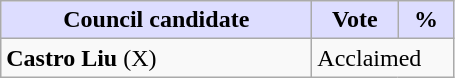<table class="wikitable">
<tr Castro Liu || ||>
<th style="background:#ddf; width:200px;">Council candidate</th>
<th style="background:#ddf; width:50px;">Vote</th>
<th style="background:#ddf; width:30px;">%</th>
</tr>
<tr>
<td><strong>Castro Liu</strong> (X)</td>
<td colspan="2">Acclaimed</td>
</tr>
</table>
